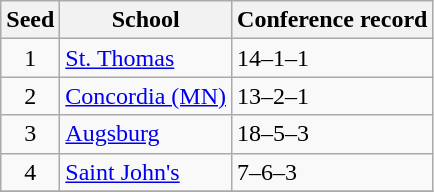<table class="wikitable">
<tr>
<th>Seed</th>
<th>School</th>
<th>Conference record</th>
</tr>
<tr>
<td align=center>1</td>
<td><a href='#'>St. Thomas</a></td>
<td>14–1–1</td>
</tr>
<tr>
<td align=center>2</td>
<td><a href='#'>Concordia (MN)</a></td>
<td>13–2–1</td>
</tr>
<tr>
<td align=center>3</td>
<td><a href='#'>Augsburg</a></td>
<td>18–5–3</td>
</tr>
<tr>
<td align=center>4</td>
<td><a href='#'>Saint John's</a></td>
<td>7–6–3</td>
</tr>
<tr>
</tr>
</table>
